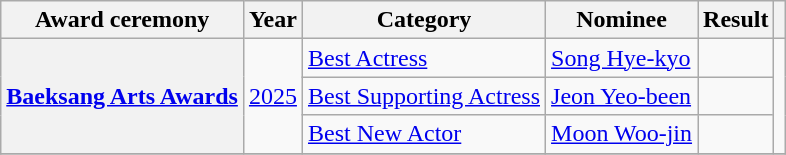<table class="wikitable plainrowheaders sortable">
<tr>
<th scope="col">Award ceremony</th>
<th scope="col">Year</th>
<th scope="col">Category</th>
<th scope="col">Nominee</th>
<th scope="col">Result</th>
<th scope="col" class="unsortable"></th>
</tr>
<tr>
<th scope="row" rowspan="3"><a href='#'>Baeksang Arts Awards</a></th>
<td rowspan="3" style="text-align:center"><a href='#'>2025</a></td>
<td><a href='#'>Best Actress</a></td>
<td><a href='#'>Song Hye-kyo</a></td>
<td></td>
<td rowspan="3"></td>
</tr>
<tr>
<td><a href='#'>Best Supporting Actress</a></td>
<td><a href='#'>Jeon Yeo-been</a></td>
<td></td>
</tr>
<tr>
<td><a href='#'>Best New Actor</a></td>
<td><a href='#'>Moon Woo-jin</a></td>
<td></td>
</tr>
<tr>
</tr>
</table>
